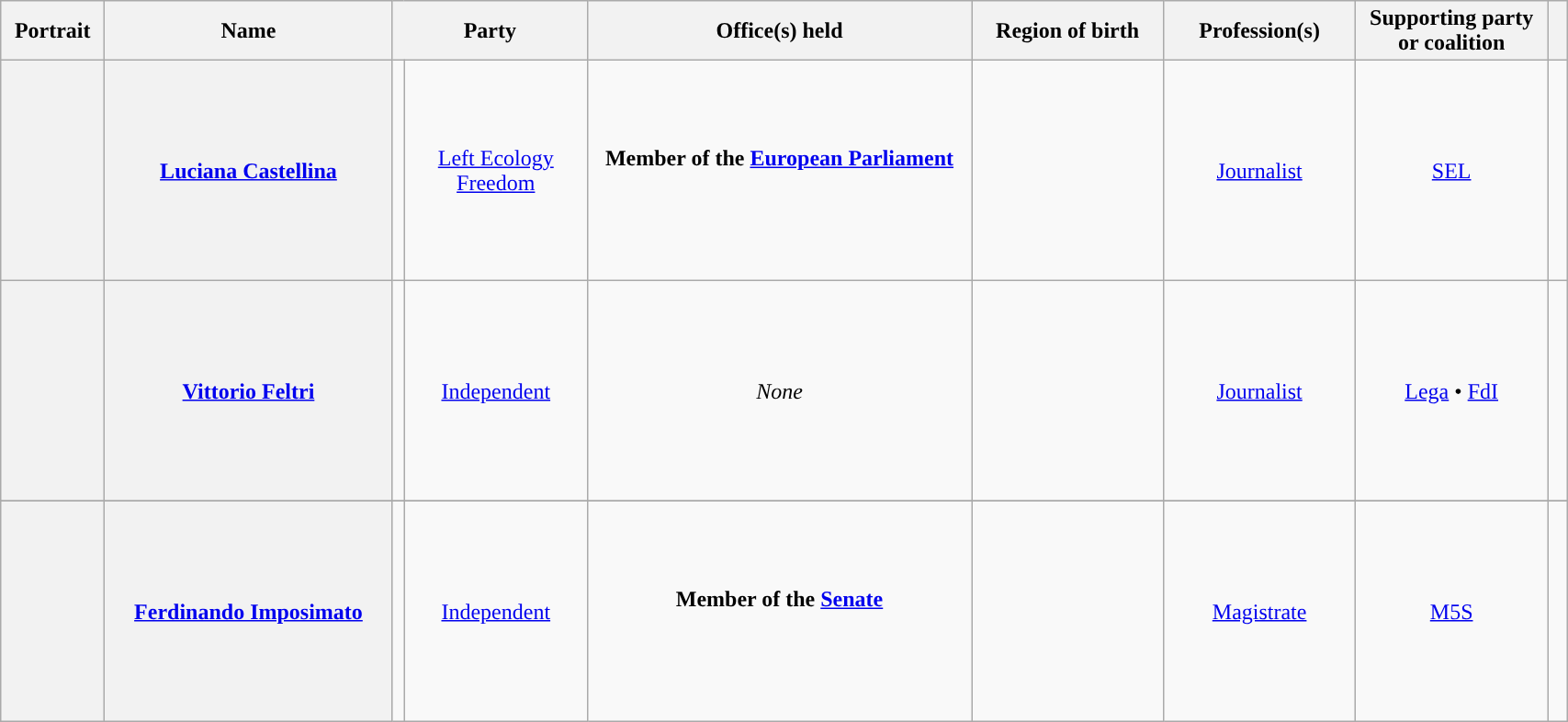<table class="wikitable" style="text-align:center; style=" width="90%">
<tr>
<th width="5%">Portrait</th>
<th width="15%">Name</th>
<th colspan="2" width=10%>Party</th>
<th width="20%">Office(s) held</th>
<th width="10%">Region of birth</th>
<th width="10%">Profession(s)</th>
<th width="10%">Supporting party or coalition</th>
<th width="1%"></th>
</tr>
<tr style="height:10em;"|>
<th></th>
<th style="font-weight:normal"><strong><a href='#'>Luciana Castellina</a></strong><br></th>
<td style="background-color:"></td>
<td><a href='#'>Left Ecology Freedom</a></td>
<td><strong>Member of the <a href='#'>European Parliament</a></strong><br><br></td>
<td></td>
<td><a href='#'>Journalist</a></td>
<td><a href='#'>SEL</a></td>
<td></td>
</tr>
<tr style="height:10em;"|>
<th></th>
<th style="font-weight:normal"><strong><a href='#'>Vittorio Feltri</a></strong><br></th>
<td style="background-color:"></td>
<td><a href='#'>Independent</a></td>
<td><em>None</em></td>
<td></td>
<td><a href='#'>Journalist</a></td>
<td><a href='#'>Lega</a> • <a href='#'>FdI</a></td>
<td></td>
</tr>
<tr>
</tr>
<tr style="height:10em;">
<th></th>
<th style="font-weight:normal"><strong><a href='#'>Ferdinando Imposimato</a></strong><br></th>
<td style="background-color:"></td>
<td><a href='#'>Independent</a></td>
<td><strong>Member of the <a href='#'>Senate</a></strong><br> <br></td>
<td></td>
<td><a href='#'>Magistrate</a></td>
<td><a href='#'>M5S</a></td>
<td></td>
</tr>
</table>
